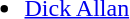<table style="width:100%;">
<tr>
<td style="vertical-align:top; width:25%;"><br><ul><li> <a href='#'>Dick Allan</a></li></ul></td>
</tr>
</table>
